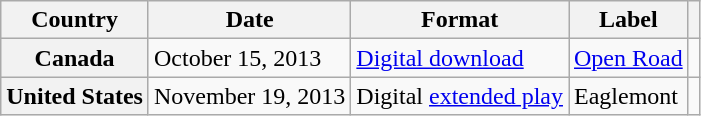<table class="wikitable plainrowheaders">
<tr>
<th>Country</th>
<th>Date</th>
<th>Format</th>
<th>Label</th>
<th></th>
</tr>
<tr>
<th scope="row">Canada</th>
<td>October 15, 2013</td>
<td><a href='#'>Digital download</a></td>
<td><a href='#'>Open Road</a></td>
<td></td>
</tr>
<tr>
<th scope="row">United States</th>
<td>November 19, 2013</td>
<td>Digital <a href='#'>extended play</a></td>
<td>Eaglemont</td>
<td></td>
</tr>
</table>
